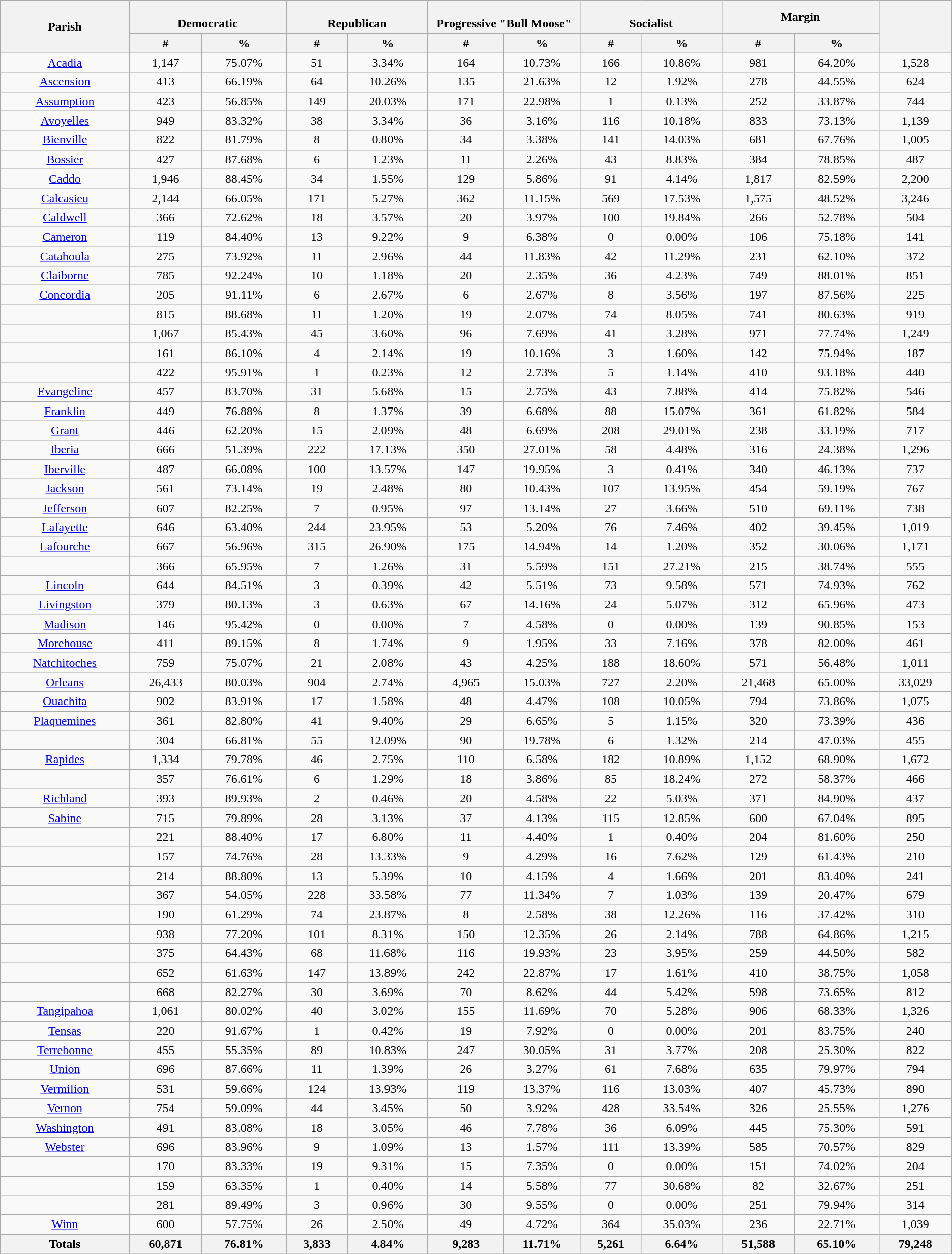<table class="wikitable sortable mw-collapsible mw-collapsed" style="text-align:center">
<tr>
<th rowspan="2" style="text-align:center;">Parish</th>
<th colspan="2" style="text-align:center;"><br>Democratic</th>
<th colspan="2" style="text-align:center;"><br>Republican</th>
<th colspan="2" style="text-align:center;"><br>Progressive "Bull Moose"</th>
<th colspan="2" style="text-align:center;"><br>Socialist</th>
<th colspan="2" style="text-align:center;">Margin</th>
<th rowspan="2" style="text-align:center;" data-sort-type="number"></th>
</tr>
<tr>
<th style="text-align:center;" data-sort-type="number">#</th>
<th style="text-align:center;" data-sort-type="number">%</th>
<th style="text-align:center;" data-sort-type="number">#</th>
<th style="text-align:center;" data-sort-type="number">%</th>
<th width="8%" data-sort-type="number">#</th>
<th width="8%" data-sort-type="number">%</th>
<th style="text-align:center;" data-sort-type="number">#</th>
<th style="text-align:center;" data-sort-type="number">%</th>
<th style="text-align:center;" data-sort-type="number">#</th>
<th style="text-align:center;" data-sort-type="number">%</th>
</tr>
<tr style="text-align:center">
<td><a href='#'>Acadia</a></td>
<td>1,147</td>
<td>75.07%</td>
<td>51</td>
<td>3.34%</td>
<td>164</td>
<td>10.73%</td>
<td>166</td>
<td>10.86%</td>
<td>981</td>
<td>64.20%</td>
<td>1,528</td>
</tr>
<tr style="text-align:center">
<td><a href='#'>Ascension</a></td>
<td>413</td>
<td>66.19%</td>
<td>64</td>
<td>10.26%</td>
<td>135</td>
<td>21.63%</td>
<td>12</td>
<td>1.92%</td>
<td>278</td>
<td>44.55%</td>
<td>624</td>
</tr>
<tr style="text-align:center">
<td><a href='#'>Assumption</a></td>
<td>423</td>
<td>56.85%</td>
<td>149</td>
<td>20.03%</td>
<td>171</td>
<td>22.98%</td>
<td>1</td>
<td>0.13%</td>
<td>252</td>
<td>33.87%</td>
<td>744</td>
</tr>
<tr style="text-align:center">
<td><a href='#'>Avoyelles</a></td>
<td>949</td>
<td>83.32%</td>
<td>38</td>
<td>3.34%</td>
<td>36</td>
<td>3.16%</td>
<td>116</td>
<td>10.18%</td>
<td>833</td>
<td>73.13%</td>
<td>1,139</td>
</tr>
<tr style="text-align:center">
<td><a href='#'>Bienville</a></td>
<td>822</td>
<td>81.79%</td>
<td>8</td>
<td>0.80%</td>
<td>34</td>
<td>3.38%</td>
<td>141</td>
<td>14.03%</td>
<td>681</td>
<td>67.76%</td>
<td>1,005</td>
</tr>
<tr style="text-align:center">
<td><a href='#'>Bossier</a></td>
<td>427</td>
<td>87.68%</td>
<td>6</td>
<td>1.23%</td>
<td>11</td>
<td>2.26%</td>
<td>43</td>
<td>8.83%</td>
<td>384</td>
<td>78.85%</td>
<td>487</td>
</tr>
<tr style="text-align:center">
<td><a href='#'>Caddo</a></td>
<td>1,946</td>
<td>88.45%</td>
<td>34</td>
<td>1.55%</td>
<td>129</td>
<td>5.86%</td>
<td>91</td>
<td>4.14%</td>
<td>1,817</td>
<td>82.59%</td>
<td>2,200</td>
</tr>
<tr style="text-align:center">
<td><a href='#'>Calcasieu</a></td>
<td>2,144</td>
<td>66.05%</td>
<td>171</td>
<td>5.27%</td>
<td>362</td>
<td>11.15%</td>
<td>569</td>
<td>17.53%</td>
<td>1,575</td>
<td>48.52%</td>
<td>3,246</td>
</tr>
<tr style="text-align:center">
<td><a href='#'>Caldwell</a></td>
<td>366</td>
<td>72.62%</td>
<td>18</td>
<td>3.57%</td>
<td>20</td>
<td>3.97%</td>
<td>100</td>
<td>19.84%</td>
<td>266</td>
<td>52.78%</td>
<td>504</td>
</tr>
<tr style="text-align:center">
<td><a href='#'>Cameron</a></td>
<td>119</td>
<td>84.40%</td>
<td>13</td>
<td>9.22%</td>
<td>9</td>
<td>6.38%</td>
<td>0</td>
<td>0.00%</td>
<td>106</td>
<td>75.18%</td>
<td>141</td>
</tr>
<tr style="text-align:center">
<td><a href='#'>Catahoula</a></td>
<td>275</td>
<td>73.92%</td>
<td>11</td>
<td>2.96%</td>
<td>44</td>
<td>11.83%</td>
<td>42</td>
<td>11.29%</td>
<td>231</td>
<td>62.10%</td>
<td>372</td>
</tr>
<tr style="text-align:center">
<td><a href='#'>Claiborne</a></td>
<td>785</td>
<td>92.24%</td>
<td>10</td>
<td>1.18%</td>
<td>20</td>
<td>2.35%</td>
<td>36</td>
<td>4.23%</td>
<td>749</td>
<td>88.01%</td>
<td>851</td>
</tr>
<tr style="text-align:center">
<td><a href='#'>Concordia</a></td>
<td>205</td>
<td>91.11%</td>
<td>6</td>
<td>2.67%</td>
<td>6</td>
<td>2.67%</td>
<td>8</td>
<td>3.56%</td>
<td>197</td>
<td>87.56%</td>
<td>225</td>
</tr>
<tr style="text-align:center">
<td></td>
<td>815</td>
<td>88.68%</td>
<td>11</td>
<td>1.20%</td>
<td>19</td>
<td>2.07%</td>
<td>74</td>
<td>8.05%</td>
<td>741</td>
<td>80.63%</td>
<td>919</td>
</tr>
<tr style="text-align:center">
<td></td>
<td>1,067</td>
<td>85.43%</td>
<td>45</td>
<td>3.60%</td>
<td>96</td>
<td>7.69%</td>
<td>41</td>
<td>3.28%</td>
<td>971</td>
<td>77.74%</td>
<td>1,249</td>
</tr>
<tr style="text-align:center">
<td></td>
<td>161</td>
<td>86.10%</td>
<td>4</td>
<td>2.14%</td>
<td>19</td>
<td>10.16%</td>
<td>3</td>
<td>1.60%</td>
<td>142</td>
<td>75.94%</td>
<td>187</td>
</tr>
<tr style="text-align:center">
<td></td>
<td>422</td>
<td>95.91%</td>
<td>1</td>
<td>0.23%</td>
<td>12</td>
<td>2.73%</td>
<td>5</td>
<td>1.14%</td>
<td>410</td>
<td>93.18%</td>
<td>440</td>
</tr>
<tr style="text-align:center">
<td><a href='#'>Evangeline</a></td>
<td>457</td>
<td>83.70%</td>
<td>31</td>
<td>5.68%</td>
<td>15</td>
<td>2.75%</td>
<td>43</td>
<td>7.88%</td>
<td>414</td>
<td>75.82%</td>
<td>546</td>
</tr>
<tr style="text-align:center">
<td><a href='#'>Franklin</a></td>
<td>449</td>
<td>76.88%</td>
<td>8</td>
<td>1.37%</td>
<td>39</td>
<td>6.68%</td>
<td>88</td>
<td>15.07%</td>
<td>361</td>
<td>61.82%</td>
<td>584</td>
</tr>
<tr style="text-align:center">
<td><a href='#'>Grant</a></td>
<td>446</td>
<td>62.20%</td>
<td>15</td>
<td>2.09%</td>
<td>48</td>
<td>6.69%</td>
<td>208</td>
<td>29.01%</td>
<td>238</td>
<td>33.19%</td>
<td>717</td>
</tr>
<tr style="text-align:center">
<td><a href='#'>Iberia</a></td>
<td>666</td>
<td>51.39%</td>
<td>222</td>
<td>17.13%</td>
<td>350</td>
<td>27.01%</td>
<td>58</td>
<td>4.48%</td>
<td>316</td>
<td>24.38%</td>
<td>1,296</td>
</tr>
<tr style="text-align:center">
<td><a href='#'>Iberville</a></td>
<td>487</td>
<td>66.08%</td>
<td>100</td>
<td>13.57%</td>
<td>147</td>
<td>19.95%</td>
<td>3</td>
<td>0.41%</td>
<td>340</td>
<td>46.13%</td>
<td>737</td>
</tr>
<tr style="text-align:center">
<td><a href='#'>Jackson</a></td>
<td>561</td>
<td>73.14%</td>
<td>19</td>
<td>2.48%</td>
<td>80</td>
<td>10.43%</td>
<td>107</td>
<td>13.95%</td>
<td>454</td>
<td>59.19%</td>
<td>767</td>
</tr>
<tr style="text-align:center">
<td><a href='#'>Jefferson</a></td>
<td>607</td>
<td>82.25%</td>
<td>7</td>
<td>0.95%</td>
<td>97</td>
<td>13.14%</td>
<td>27</td>
<td>3.66%</td>
<td>510</td>
<td>69.11%</td>
<td>738</td>
</tr>
<tr style="text-align:center">
<td><a href='#'>Lafayette</a></td>
<td>646</td>
<td>63.40%</td>
<td>244</td>
<td>23.95%</td>
<td>53</td>
<td>5.20%</td>
<td>76</td>
<td>7.46%</td>
<td>402</td>
<td>39.45%</td>
<td>1,019</td>
</tr>
<tr style="text-align:center">
<td><a href='#'>Lafourche</a></td>
<td>667</td>
<td>56.96%</td>
<td>315</td>
<td>26.90%</td>
<td>175</td>
<td>14.94%</td>
<td>14</td>
<td>1.20%</td>
<td>352</td>
<td>30.06%</td>
<td>1,171</td>
</tr>
<tr style="text-align:center">
<td></td>
<td>366</td>
<td>65.95%</td>
<td>7</td>
<td>1.26%</td>
<td>31</td>
<td>5.59%</td>
<td>151</td>
<td>27.21%</td>
<td>215</td>
<td>38.74%</td>
<td>555</td>
</tr>
<tr style="text-align:center">
<td><a href='#'>Lincoln</a></td>
<td>644</td>
<td>84.51%</td>
<td>3</td>
<td>0.39%</td>
<td>42</td>
<td>5.51%</td>
<td>73</td>
<td>9.58%</td>
<td>571</td>
<td>74.93%</td>
<td>762</td>
</tr>
<tr style="text-align:center">
<td><a href='#'>Livingston</a></td>
<td>379</td>
<td>80.13%</td>
<td>3</td>
<td>0.63%</td>
<td>67</td>
<td>14.16%</td>
<td>24</td>
<td>5.07%</td>
<td>312</td>
<td>65.96%</td>
<td>473</td>
</tr>
<tr style="text-align:center">
<td><a href='#'>Madison</a></td>
<td>146</td>
<td>95.42%</td>
<td>0</td>
<td>0.00%</td>
<td>7</td>
<td>4.58%</td>
<td>0</td>
<td>0.00%</td>
<td>139</td>
<td>90.85%</td>
<td>153</td>
</tr>
<tr style="text-align:center">
<td><a href='#'>Morehouse</a></td>
<td>411</td>
<td>89.15%</td>
<td>8</td>
<td>1.74%</td>
<td>9</td>
<td>1.95%</td>
<td>33</td>
<td>7.16%</td>
<td>378</td>
<td>82.00%</td>
<td>461</td>
</tr>
<tr style="text-align:center">
<td><a href='#'>Natchitoches</a></td>
<td>759</td>
<td>75.07%</td>
<td>21</td>
<td>2.08%</td>
<td>43</td>
<td>4.25%</td>
<td>188</td>
<td>18.60%</td>
<td>571</td>
<td>56.48%</td>
<td>1,011</td>
</tr>
<tr style="text-align:center">
<td><a href='#'>Orleans</a></td>
<td>26,433</td>
<td>80.03%</td>
<td>904</td>
<td>2.74%</td>
<td>4,965</td>
<td>15.03%</td>
<td>727</td>
<td>2.20%</td>
<td>21,468</td>
<td>65.00%</td>
<td>33,029</td>
</tr>
<tr style="text-align:center">
<td><a href='#'>Ouachita</a></td>
<td>902</td>
<td>83.91%</td>
<td>17</td>
<td>1.58%</td>
<td>48</td>
<td>4.47%</td>
<td>108</td>
<td>10.05%</td>
<td>794</td>
<td>73.86%</td>
<td>1,075</td>
</tr>
<tr style="text-align:center">
<td><a href='#'>Plaquemines</a></td>
<td>361</td>
<td>82.80%</td>
<td>41</td>
<td>9.40%</td>
<td>29</td>
<td>6.65%</td>
<td>5</td>
<td>1.15%</td>
<td>320</td>
<td>73.39%</td>
<td>436</td>
</tr>
<tr style="text-align:center">
<td></td>
<td>304</td>
<td>66.81%</td>
<td>55</td>
<td>12.09%</td>
<td>90</td>
<td>19.78%</td>
<td>6</td>
<td>1.32%</td>
<td>214</td>
<td>47.03%</td>
<td>455</td>
</tr>
<tr style="text-align:center">
<td><a href='#'>Rapides</a></td>
<td>1,334</td>
<td>79.78%</td>
<td>46</td>
<td>2.75%</td>
<td>110</td>
<td>6.58%</td>
<td>182</td>
<td>10.89%</td>
<td>1,152</td>
<td>68.90%</td>
<td>1,672</td>
</tr>
<tr style="text-align:center">
<td></td>
<td>357</td>
<td>76.61%</td>
<td>6</td>
<td>1.29%</td>
<td>18</td>
<td>3.86%</td>
<td>85</td>
<td>18.24%</td>
<td>272</td>
<td>58.37%</td>
<td>466</td>
</tr>
<tr style="text-align:center">
<td><a href='#'>Richland</a></td>
<td>393</td>
<td>89.93%</td>
<td>2</td>
<td>0.46%</td>
<td>20</td>
<td>4.58%</td>
<td>22</td>
<td>5.03%</td>
<td>371</td>
<td>84.90%</td>
<td>437</td>
</tr>
<tr style="text-align:center">
<td><a href='#'>Sabine</a></td>
<td>715</td>
<td>79.89%</td>
<td>28</td>
<td>3.13%</td>
<td>37</td>
<td>4.13%</td>
<td>115</td>
<td>12.85%</td>
<td>600</td>
<td>67.04%</td>
<td>895</td>
</tr>
<tr style="text-align:center">
<td></td>
<td>221</td>
<td>88.40%</td>
<td>17</td>
<td>6.80%</td>
<td>11</td>
<td>4.40%</td>
<td>1</td>
<td>0.40%</td>
<td>204</td>
<td>81.60%</td>
<td>250</td>
</tr>
<tr style="text-align:center">
<td></td>
<td>157</td>
<td>74.76%</td>
<td>28</td>
<td>13.33%</td>
<td>9</td>
<td>4.29%</td>
<td>16</td>
<td>7.62%</td>
<td>129</td>
<td>61.43%</td>
<td>210</td>
</tr>
<tr style="text-align:center">
<td></td>
<td>214</td>
<td>88.80%</td>
<td>13</td>
<td>5.39%</td>
<td>10</td>
<td>4.15%</td>
<td>4</td>
<td>1.66%</td>
<td>201</td>
<td>83.40%</td>
<td>241</td>
</tr>
<tr style="text-align:center">
<td></td>
<td>367</td>
<td>54.05%</td>
<td>228</td>
<td>33.58%</td>
<td>77</td>
<td>11.34%</td>
<td>7</td>
<td>1.03%</td>
<td>139</td>
<td>20.47%</td>
<td>679</td>
</tr>
<tr style="text-align:center">
<td></td>
<td>190</td>
<td>61.29%</td>
<td>74</td>
<td>23.87%</td>
<td>8</td>
<td>2.58%</td>
<td>38</td>
<td>12.26%</td>
<td>116</td>
<td>37.42%</td>
<td>310</td>
</tr>
<tr style="text-align:center">
<td></td>
<td>938</td>
<td>77.20%</td>
<td>101</td>
<td>8.31%</td>
<td>150</td>
<td>12.35%</td>
<td>26</td>
<td>2.14%</td>
<td>788</td>
<td>64.86%</td>
<td>1,215</td>
</tr>
<tr style="text-align:center">
<td></td>
<td>375</td>
<td>64.43%</td>
<td>68</td>
<td>11.68%</td>
<td>116</td>
<td>19.93%</td>
<td>23</td>
<td>3.95%</td>
<td>259</td>
<td>44.50%</td>
<td>582</td>
</tr>
<tr style="text-align:center">
<td></td>
<td>652</td>
<td>61.63%</td>
<td>147</td>
<td>13.89%</td>
<td>242</td>
<td>22.87%</td>
<td>17</td>
<td>1.61%</td>
<td>410</td>
<td>38.75%</td>
<td>1,058</td>
</tr>
<tr style="text-align:center">
<td></td>
<td>668</td>
<td>82.27%</td>
<td>30</td>
<td>3.69%</td>
<td>70</td>
<td>8.62%</td>
<td>44</td>
<td>5.42%</td>
<td>598</td>
<td>73.65%</td>
<td>812</td>
</tr>
<tr style="text-align:center">
<td><a href='#'>Tangipahoa</a></td>
<td>1,061</td>
<td>80.02%</td>
<td>40</td>
<td>3.02%</td>
<td>155</td>
<td>11.69%</td>
<td>70</td>
<td>5.28%</td>
<td>906</td>
<td>68.33%</td>
<td>1,326</td>
</tr>
<tr style="text-align:center">
<td><a href='#'>Tensas</a></td>
<td>220</td>
<td>91.67%</td>
<td>1</td>
<td>0.42%</td>
<td>19</td>
<td>7.92%</td>
<td>0</td>
<td>0.00%</td>
<td>201</td>
<td>83.75%</td>
<td>240</td>
</tr>
<tr style="text-align:center">
<td><a href='#'>Terrebonne</a></td>
<td>455</td>
<td>55.35%</td>
<td>89</td>
<td>10.83%</td>
<td>247</td>
<td>30.05%</td>
<td>31</td>
<td>3.77%</td>
<td>208</td>
<td>25.30%</td>
<td>822</td>
</tr>
<tr style="text-align:center">
<td><a href='#'>Union</a></td>
<td>696</td>
<td>87.66%</td>
<td>11</td>
<td>1.39%</td>
<td>26</td>
<td>3.27%</td>
<td>61</td>
<td>7.68%</td>
<td>635</td>
<td>79.97%</td>
<td>794</td>
</tr>
<tr style="text-align:center">
<td><a href='#'>Vermilion</a></td>
<td>531</td>
<td>59.66%</td>
<td>124</td>
<td>13.93%</td>
<td>119</td>
<td>13.37%</td>
<td>116</td>
<td>13.03%</td>
<td>407</td>
<td>45.73%</td>
<td>890</td>
</tr>
<tr style="text-align:center">
<td><a href='#'>Vernon</a></td>
<td>754</td>
<td>59.09%</td>
<td>44</td>
<td>3.45%</td>
<td>50</td>
<td>3.92%</td>
<td>428</td>
<td>33.54%</td>
<td>326</td>
<td>25.55%</td>
<td>1,276</td>
</tr>
<tr style="text-align:center">
<td><a href='#'>Washington</a></td>
<td>491</td>
<td>83.08%</td>
<td>18</td>
<td>3.05%</td>
<td>46</td>
<td>7.78%</td>
<td>36</td>
<td>6.09%</td>
<td>445</td>
<td>75.30%</td>
<td>591</td>
</tr>
<tr style="text-align:center">
<td><a href='#'>Webster</a></td>
<td>696</td>
<td>83.96%</td>
<td>9</td>
<td>1.09%</td>
<td>13</td>
<td>1.57%</td>
<td>111</td>
<td>13.39%</td>
<td>585</td>
<td>70.57%</td>
<td>829</td>
</tr>
<tr style="text-align:center">
<td></td>
<td>170</td>
<td>83.33%</td>
<td>19</td>
<td>9.31%</td>
<td>15</td>
<td>7.35%</td>
<td>0</td>
<td>0.00%</td>
<td>151</td>
<td>74.02%</td>
<td>204</td>
</tr>
<tr style="text-align:center">
<td></td>
<td>159</td>
<td>63.35%</td>
<td>1</td>
<td>0.40%</td>
<td>14</td>
<td>5.58%</td>
<td>77</td>
<td>30.68%</td>
<td>82</td>
<td>32.67%</td>
<td>251</td>
</tr>
<tr style="text-align:center">
<td></td>
<td>281</td>
<td>89.49%</td>
<td>3</td>
<td>0.96%</td>
<td>30</td>
<td>9.55%</td>
<td>0</td>
<td>0.00%</td>
<td>251</td>
<td>79.94%</td>
<td>314</td>
</tr>
<tr style="text-align:center">
<td><a href='#'>Winn</a></td>
<td>600</td>
<td>57.75%</td>
<td>26</td>
<td>2.50%</td>
<td>49</td>
<td>4.72%</td>
<td>364</td>
<td>35.03%</td>
<td>236</td>
<td>22.71%</td>
<td>1,039</td>
</tr>
<tr>
<th>Totals</th>
<th>60,871</th>
<th>76.81%</th>
<th>3,833</th>
<th>4.84%</th>
<th>9,283</th>
<th>11.71%</th>
<th>5,261</th>
<th>6.64%</th>
<th>51,588</th>
<th>65.10%</th>
<th>79,248</th>
</tr>
</table>
